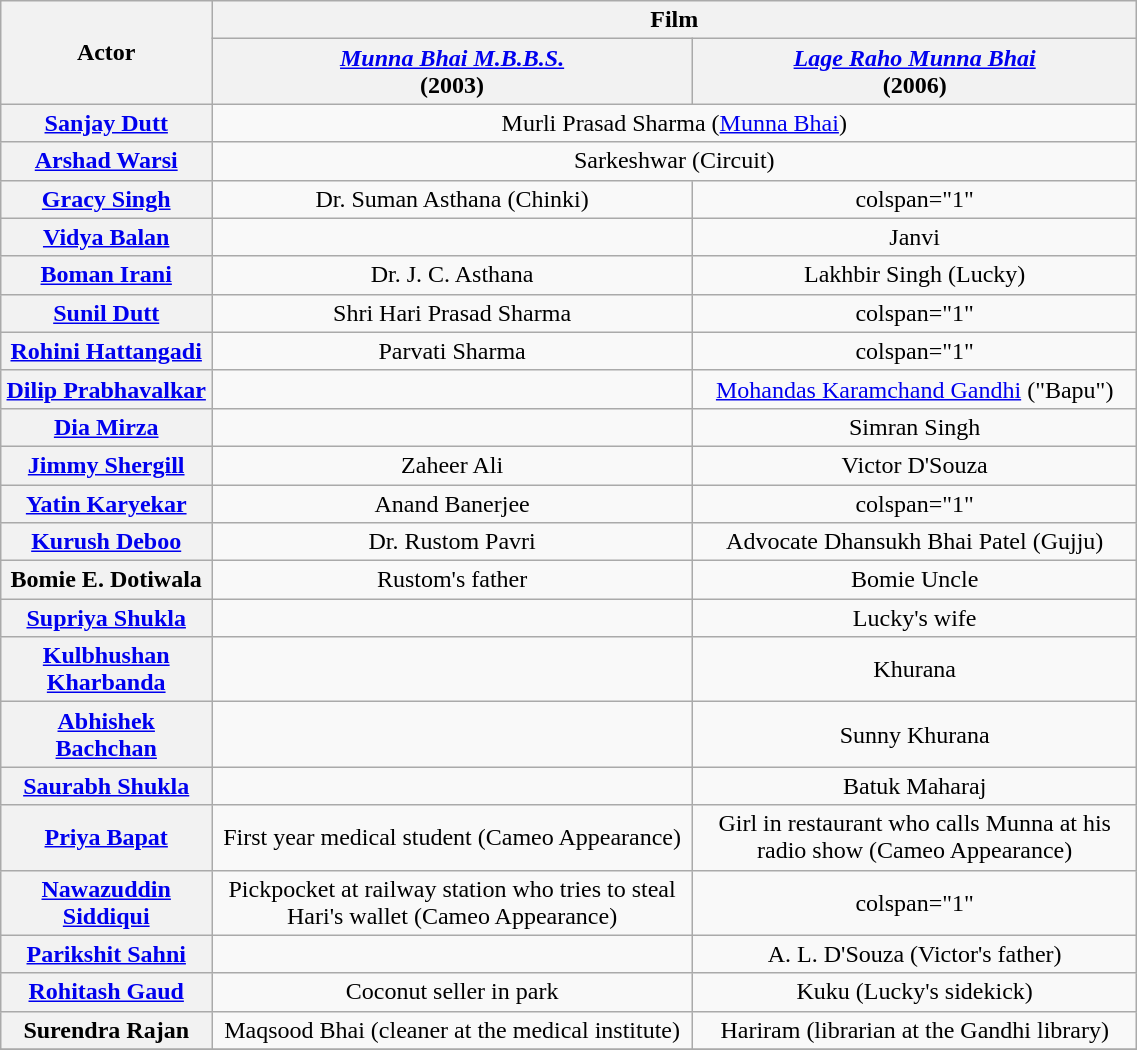<table class="wikitable" style="text-align:center;" width="60%">
<tr>
<th rowspan="2">Actor</th>
<th colspan="2">Film</th>
</tr>
<tr>
<th "width:10%;"><em><a href='#'>Munna Bhai M.B.B.S.</a></em> <br>(2003)</th>
<th "width:10%;"><em><a href='#'>Lage Raho Munna Bhai</a></em> <br>(2006)</th>
</tr>
<tr>
<th><a href='#'>Sanjay Dutt</a></th>
<td colspan="2">Murli Prasad Sharma (<a href='#'>Munna Bhai</a>)</td>
</tr>
<tr>
<th><a href='#'>Arshad Warsi</a></th>
<td colspan="2">Sarkeshwar (Circuit)</td>
</tr>
<tr>
<th><a href='#'>Gracy Singh</a></th>
<td>Dr. Suman Asthana (Chinki)</td>
<td>colspan="1" </td>
</tr>
<tr>
<th><a href='#'>Vidya Balan</a></th>
<td></td>
<td>Janvi</td>
</tr>
<tr>
<th><a href='#'>Boman Irani</a></th>
<td>Dr. J. C. Asthana</td>
<td>Lakhbir Singh (Lucky)</td>
</tr>
<tr>
<th><a href='#'>Sunil Dutt</a></th>
<td>Shri Hari Prasad Sharma</td>
<td>colspan="1" </td>
</tr>
<tr>
<th><a href='#'>Rohini Hattangadi</a></th>
<td>Parvati Sharma</td>
<td>colspan="1" </td>
</tr>
<tr>
<th><a href='#'>Dilip Prabhavalkar</a></th>
<td></td>
<td><a href='#'>Mohandas Karamchand Gandhi</a> ("Bapu")</td>
</tr>
<tr>
<th><a href='#'>Dia Mirza</a></th>
<td></td>
<td>Simran Singh</td>
</tr>
<tr>
<th><a href='#'>Jimmy Shergill</a></th>
<td>Zaheer Ali</td>
<td>Victor D'Souza</td>
</tr>
<tr>
<th><a href='#'>Yatin Karyekar</a></th>
<td>Anand Banerjee</td>
<td>colspan="1" </td>
</tr>
<tr>
<th><a href='#'>Kurush Deboo</a></th>
<td>Dr. Rustom Pavri</td>
<td>Advocate Dhansukh Bhai Patel (Gujju)</td>
</tr>
<tr>
<th>Bomie E. Dotiwala</th>
<td>Rustom's father</td>
<td>Bomie Uncle</td>
</tr>
<tr>
<th><a href='#'>Supriya Shukla</a></th>
<td></td>
<td>Lucky's wife</td>
</tr>
<tr>
<th><a href='#'>Kulbhushan Kharbanda</a></th>
<td></td>
<td>Khurana</td>
</tr>
<tr>
<th><a href='#'>Abhishek Bachchan</a></th>
<td></td>
<td>Sunny Khurana</td>
</tr>
<tr>
<th><a href='#'>Saurabh Shukla</a></th>
<td></td>
<td>Batuk Maharaj</td>
</tr>
<tr>
<th><a href='#'>Priya Bapat</a></th>
<td>First year medical student (Cameo Appearance)</td>
<td>Girl in restaurant who calls Munna at his radio show (Cameo Appearance)</td>
</tr>
<tr>
<th><a href='#'>Nawazuddin Siddiqui</a></th>
<td>Pickpocket at railway station who tries to steal Hari's wallet (Cameo Appearance)</td>
<td>colspan="1" </td>
</tr>
<tr>
<th><a href='#'>Parikshit Sahni</a></th>
<td></td>
<td>A. L. D'Souza (Victor's father)</td>
</tr>
<tr>
<th><a href='#'>Rohitash Gaud</a></th>
<td>Coconut seller in park</td>
<td>Kuku (Lucky's sidekick)</td>
</tr>
<tr>
<th>Surendra Rajan</th>
<td>Maqsood Bhai (cleaner at the medical institute)</td>
<td>Hariram (librarian at the Gandhi library)</td>
</tr>
<tr>
</tr>
</table>
